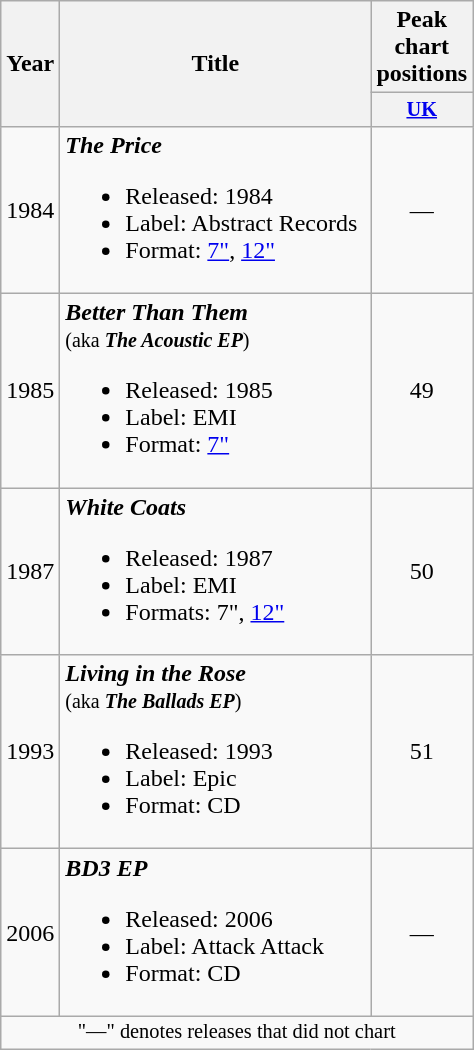<table class="wikitable">
<tr>
<th rowspan="2">Year</th>
<th rowspan="2" width="200">Title</th>
<th>Peak chart positions</th>
</tr>
<tr>
<th style="width:3.5em;font-size:85%"><a href='#'>UK</a><br></th>
</tr>
<tr align="center">
<td>1984</td>
<td align="left"><strong><em>The Price</em></strong><br><ul><li>Released: 1984</li><li>Label: Abstract Records</li><li>Format: <a href='#'>7"</a>, <a href='#'>12"</a></li></ul></td>
<td>—</td>
</tr>
<tr align="center">
<td>1985</td>
<td align="left"><strong><em>Better Than Them</em></strong><br><small>(aka <strong><em>The Acoustic EP</em></strong>)</small><br><ul><li>Released: 1985</li><li>Label: EMI</li><li>Format: <a href='#'>7"</a></li></ul></td>
<td>49</td>
</tr>
<tr align="center">
<td>1987</td>
<td align="left"><strong><em>White Coats</em></strong><br><ul><li>Released: 1987</li><li>Label: EMI</li><li>Formats: 7", <a href='#'>12"</a></li></ul></td>
<td>50</td>
</tr>
<tr align="center">
<td>1993</td>
<td align="left"><strong><em>Living in the Rose</em></strong><br><small>(aka <strong><em>The Ballads EP</em></strong>)</small><br><ul><li>Released: 1993</li><li>Label: Epic</li><li>Format: CD</li></ul></td>
<td>51</td>
</tr>
<tr align="center">
<td>2006</td>
<td align="left"><strong><em>BD3 EP</em></strong><br><ul><li>Released: 2006</li><li>Label: Attack Attack</li><li>Format: CD</li></ul></td>
<td>—</td>
</tr>
<tr>
<td align="center" colspan="3" style="font-size: 85%">"—" denotes releases that did not chart</td>
</tr>
</table>
